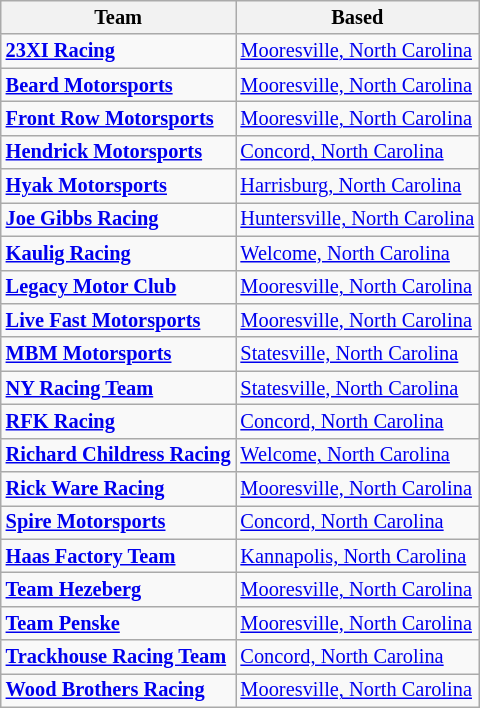<table class="wikitable" style="font-size:85%">
<tr>
<th>Team</th>
<th>Based</th>
</tr>
<tr>
<td><strong><a href='#'>23XI Racing</a></strong></td>
<td><a href='#'>Mooresville, North Carolina</a></td>
</tr>
<tr>
<td><strong><a href='#'>Beard Motorsports</a></strong></td>
<td><a href='#'>Mooresville, North Carolina</a></td>
</tr>
<tr>
<td><strong><a href='#'>Front Row Motorsports</a></strong></td>
<td><a href='#'>Mooresville, North Carolina</a></td>
</tr>
<tr>
<td><strong><a href='#'>Hendrick Motorsports</a></strong></td>
<td><a href='#'>Concord, North Carolina</a></td>
</tr>
<tr>
<td><strong><a href='#'>Hyak Motorsports</a></strong></td>
<td><a href='#'>Harrisburg, North Carolina</a></td>
</tr>
<tr>
<td><strong><a href='#'>Joe Gibbs Racing</a></strong></td>
<td><a href='#'>Huntersville, North Carolina</a></td>
</tr>
<tr>
<td><strong><a href='#'>Kaulig Racing</a></strong></td>
<td><a href='#'>Welcome, North Carolina</a></td>
</tr>
<tr>
<td><strong><a href='#'>Legacy Motor Club</a></strong></td>
<td><a href='#'>Mooresville, North Carolina</a></td>
</tr>
<tr>
<td><strong><a href='#'>Live Fast Motorsports</a></strong></td>
<td><a href='#'>Mooresville, North Carolina</a></td>
</tr>
<tr>
<td><strong><a href='#'>MBM Motorsports</a></strong></td>
<td><a href='#'>Statesville, North Carolina</a></td>
</tr>
<tr>
<td><strong><a href='#'>NY Racing Team</a></strong></td>
<td><a href='#'>Statesville, North Carolina</a></td>
</tr>
<tr>
<td><strong><a href='#'>RFK Racing</a></strong></td>
<td><a href='#'>Concord, North Carolina</a></td>
</tr>
<tr>
<td><strong><a href='#'>Richard Childress Racing</a></strong></td>
<td><a href='#'>Welcome, North Carolina</a></td>
</tr>
<tr>
<td><strong><a href='#'>Rick Ware Racing</a></strong></td>
<td><a href='#'>Mooresville, North Carolina</a></td>
</tr>
<tr>
<td><strong><a href='#'>Spire Motorsports</a></strong></td>
<td><a href='#'>Concord, North Carolina</a></td>
</tr>
<tr>
<td><strong><a href='#'>Haas Factory Team</a></strong></td>
<td><a href='#'>Kannapolis, North Carolina</a></td>
</tr>
<tr>
<td><strong><a href='#'>Team Hezeberg</a></strong></td>
<td><a href='#'>Mooresville, North Carolina</a></td>
</tr>
<tr>
<td><strong><a href='#'>Team Penske</a></strong></td>
<td><a href='#'>Mooresville, North Carolina</a></td>
</tr>
<tr>
<td><strong><a href='#'>Trackhouse Racing Team</a></strong></td>
<td><a href='#'>Concord, North Carolina</a></td>
</tr>
<tr>
<td><strong><a href='#'>Wood Brothers Racing</a></strong></td>
<td><a href='#'>Mooresville, North Carolina</a></td>
</tr>
</table>
